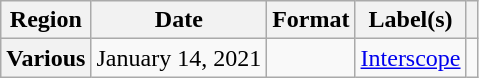<table class="wikitable plainrowheaders">
<tr>
<th scope="col">Region</th>
<th scope="col">Date</th>
<th scope="col">Format</th>
<th scope="col">Label(s)</th>
<th scope="col"></th>
</tr>
<tr>
<th scope="row">Various</th>
<td>January 14, 2021</td>
<td></td>
<td><a href='#'>Interscope</a></td>
<td align="center"></td>
</tr>
</table>
